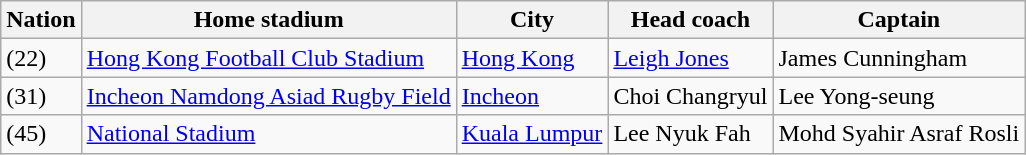<table class="wikitable">
<tr>
<th>Nation</th>
<th>Home stadium</th>
<th>City</th>
<th>Head coach</th>
<th>Captain</th>
</tr>
<tr>
<td> (22)</td>
<td><a href='#'>Hong Kong Football Club Stadium</a></td>
<td><a href='#'>Hong Kong</a></td>
<td> <a href='#'>Leigh Jones</a></td>
<td>James Cunningham</td>
</tr>
<tr>
<td> (31)</td>
<td><a href='#'>Incheon Namdong Asiad Rugby Field</a></td>
<td><a href='#'>Incheon</a></td>
<td> Choi Changryul</td>
<td>Lee Yong-seung</td>
</tr>
<tr>
<td> (45)</td>
<td><a href='#'>National Stadium</a></td>
<td><a href='#'>Kuala Lumpur</a></td>
<td> Lee Nyuk Fah</td>
<td>Mohd Syahir Asraf Rosli</td>
</tr>
</table>
